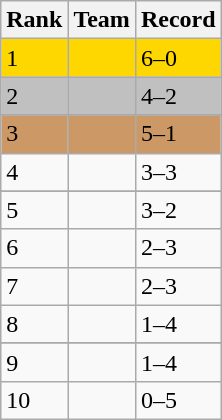<table class="wikitable">
<tr>
<th>Rank</th>
<th>Team</th>
<th>Record</th>
</tr>
<tr bgcolor=gold>
<td>1</td>
<td></td>
<td>6–0</td>
</tr>
<tr bgcolor=silver>
<td>2</td>
<td></td>
<td>4–2</td>
</tr>
<tr>
</tr>
<tr bgcolor=cc9966>
<td>3</td>
<td></td>
<td>5–1</td>
</tr>
<tr>
<td>4</td>
<td></td>
<td>3–3</td>
</tr>
<tr>
</tr>
<tr>
<td>5</td>
<td></td>
<td>3–2</td>
</tr>
<tr>
<td>6</td>
<td></td>
<td>2–3</td>
</tr>
<tr>
<td>7</td>
<td></td>
<td>2–3</td>
</tr>
<tr>
<td>8</td>
<td></td>
<td>1–4</td>
</tr>
<tr>
</tr>
<tr>
<td>9</td>
<td></td>
<td>1–4</td>
</tr>
<tr>
<td>10</td>
<td></td>
<td>0–5</td>
</tr>
</table>
